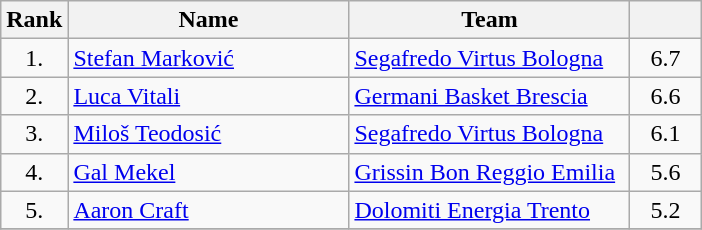<table class="wikitable" style="text-align: center;">
<tr>
<th>Rank</th>
<th width=180>Name</th>
<th width=180>Team</th>
<th width=40></th>
</tr>
<tr>
<td>1.</td>
<td align="left"> <a href='#'>Stefan Marković</a></td>
<td style="text-align:left;"><a href='#'>Segafredo Virtus Bologna</a></td>
<td>6.7</td>
</tr>
<tr>
<td>2.</td>
<td align="left"> <a href='#'>Luca Vitali</a></td>
<td style="text-align:left;"><a href='#'>Germani Basket Brescia</a></td>
<td>6.6</td>
</tr>
<tr>
<td>3.</td>
<td align="left"> <a href='#'>Miloš Teodosić</a></td>
<td style="text-align:left;"><a href='#'>Segafredo Virtus Bologna</a></td>
<td>6.1</td>
</tr>
<tr>
<td>4.</td>
<td align="left"> <a href='#'>Gal Mekel</a></td>
<td style="text-align:left;"><a href='#'>Grissin Bon Reggio Emilia</a></td>
<td>5.6</td>
</tr>
<tr>
<td>5.</td>
<td align="left"> <a href='#'>Aaron Craft</a></td>
<td style="text-align:left;"><a href='#'>Dolomiti Energia Trento</a></td>
<td>5.2</td>
</tr>
<tr>
</tr>
</table>
